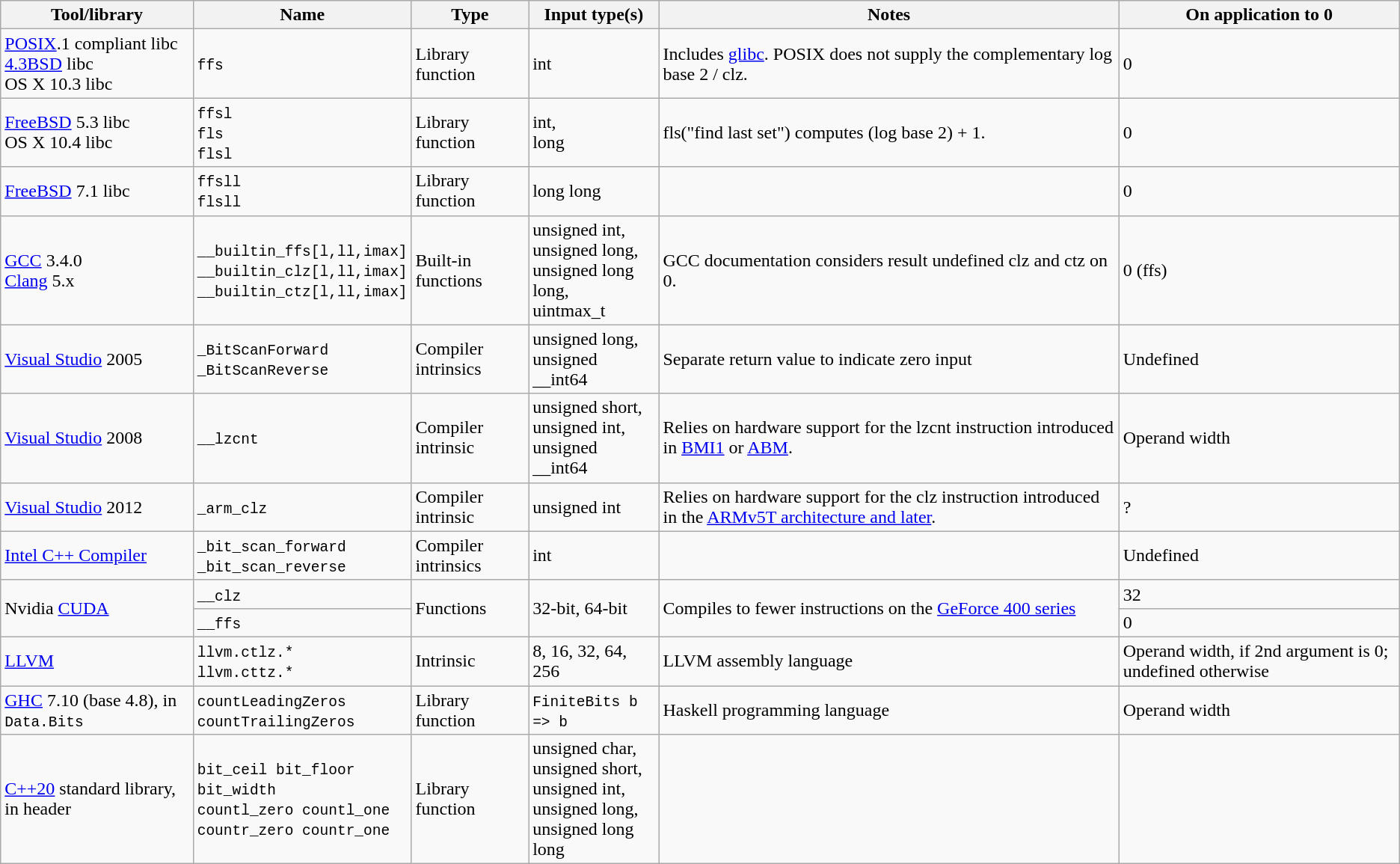<table class="wikitable">
<tr>
<th>Tool/library</th>
<th>Name</th>
<th>Type</th>
<th>Input type(s)</th>
<th>Notes</th>
<th>On application to 0</th>
</tr>
<tr>
<td><a href='#'>POSIX</a>.1 compliant libc<br><a href='#'>4.3BSD</a> libc<br>OS X 10.3 libc</td>
<td><code>ffs</code></td>
<td>Library function</td>
<td>int</td>
<td>Includes <a href='#'>glibc</a>. POSIX does not supply the complementary log base 2 / clz.</td>
<td>0</td>
</tr>
<tr>
<td><a href='#'>FreeBSD</a> 5.3 libc<br>OS X 10.4 libc</td>
<td><code>ffsl</code><br><code>fls</code><br><code>flsl</code></td>
<td>Library function</td>
<td>int,<br>long</td>
<td>fls("find last set") computes (log base 2) + 1.</td>
<td>0</td>
</tr>
<tr>
<td><a href='#'>FreeBSD</a> 7.1 libc</td>
<td><code>ffsll</code><br><code>flsll</code></td>
<td>Library function</td>
<td>long long</td>
<td></td>
<td>0</td>
</tr>
<tr>
<td><a href='#'>GCC</a> 3.4.0<br><a href='#'>Clang</a> 5.x</td>
<td><code>__builtin_ffs[l,ll,imax]</code><br><code>__builtin_clz[l,ll,imax]</code><br><code>__builtin_ctz[l,ll,imax]</code><br></td>
<td>Built-in functions</td>
<td>unsigned int,<br>unsigned long,<br>unsigned long long,<br>uintmax_t</td>
<td>GCC documentation considers result undefined clz and ctz on 0.</td>
<td>0 (ffs)</td>
</tr>
<tr>
<td><a href='#'>Visual Studio</a> 2005</td>
<td><code>_BitScanForward</code><br><code>_BitScanReverse</code></td>
<td>Compiler intrinsics</td>
<td>unsigned long,<br>unsigned __int64</td>
<td>Separate return value to indicate zero input</td>
<td>Undefined</td>
</tr>
<tr>
<td><a href='#'>Visual Studio</a> 2008</td>
<td><code>__lzcnt</code></td>
<td>Compiler intrinsic</td>
<td>unsigned short,<br>unsigned int,<br>unsigned __int64</td>
<td>Relies on hardware support for the lzcnt instruction introduced in <a href='#'>BMI1</a> or <a href='#'>ABM</a>.</td>
<td>Operand width</td>
</tr>
<tr>
<td><a href='#'>Visual Studio</a> 2012</td>
<td><code>_arm_clz</code></td>
<td>Compiler intrinsic</td>
<td>unsigned int</td>
<td>Relies on hardware support for the clz instruction introduced in the <a href='#'>ARMv5T architecture and later</a>.</td>
<td>?</td>
</tr>
<tr>
<td><a href='#'>Intel C++ Compiler</a></td>
<td><code>_bit_scan_forward</code><br><code>_bit_scan_reverse</code></td>
<td>Compiler intrinsics</td>
<td>int</td>
<td></td>
<td>Undefined</td>
</tr>
<tr>
<td rowspan=2>Nvidia <a href='#'>CUDA</a></td>
<td><code>__clz</code></td>
<td rowspan=2>Functions</td>
<td rowspan=2>32-bit, 64-bit</td>
<td rowspan=2>Compiles to fewer instructions on the <a href='#'>GeForce 400 series</a></td>
<td>32</td>
</tr>
<tr>
<td><code>__ffs</code></td>
<td>0</td>
</tr>
<tr>
<td><a href='#'>LLVM</a></td>
<td><code>llvm.ctlz.*</code><br><code>llvm.cttz.*</code></td>
<td>Intrinsic</td>
<td>8, 16, 32, 64, 256</td>
<td>LLVM assembly language</td>
<td>Operand width, if 2nd argument is 0; undefined otherwise</td>
</tr>
<tr>
<td><a href='#'>GHC</a> 7.10 (base 4.8), in <code>Data.Bits</code></td>
<td><code>countLeadingZeros</code><br><code>countTrailingZeros</code></td>
<td>Library function</td>
<td><code>FiniteBits b => b</code></td>
<td>Haskell programming language</td>
<td>Operand width</td>
</tr>
<tr>
<td><a href='#'>C++20</a> standard library, in header <code><bit></code></td>
<td><code>bit_ceil bit_floor</code><br><code>bit_width</code><br><code>countl_zero countl_one</code><br><code>countr_zero countr_one</code></td>
<td>Library function</td>
<td>unsigned char,<br>unsigned short,<br>unsigned int,<br>unsigned long,<br>unsigned long long</td>
<td></td>
<td></td>
</tr>
</table>
